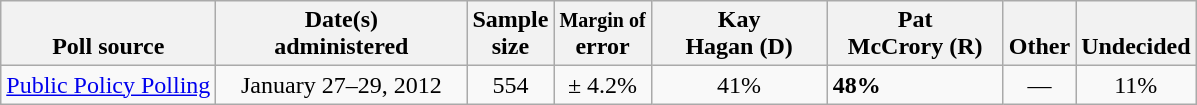<table class="wikitable">
<tr valign= bottom>
<th>Poll source</th>
<th style="width:160px;">Date(s)<br>administered</th>
<th class=small>Sample<br>size</th>
<th><small>Margin of</small><br>error</th>
<th width=110px>Kay<br>Hagan (D)</th>
<th width=110px>Pat<br>McCrory (R)</th>
<th>Other</th>
<th>Undecided</th>
</tr>
<tr>
<td><a href='#'>Public Policy Polling</a></td>
<td align=center>January 27–29, 2012</td>
<td align=center>554</td>
<td align=center>± 4.2%</td>
<td align=center>41%</td>
<td><strong>48%</strong></td>
<td align=center>—</td>
<td align=center>11%</td>
</tr>
</table>
